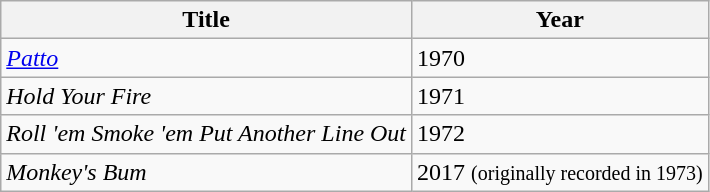<table class="wikitable">
<tr>
<th>Title</th>
<th>Year</th>
</tr>
<tr>
<td><a href='#'><em>Patto</em></a></td>
<td>1970</td>
</tr>
<tr>
<td><em>Hold Your Fire</em></td>
<td>1971</td>
</tr>
<tr>
<td><em>Roll 'em Smoke 'em Put Another Line Out</em></td>
<td>1972</td>
</tr>
<tr>
<td><em>Monkey's Bum</em></td>
<td>2017 <small>(originally recorded in 1973)</small></td>
</tr>
</table>
